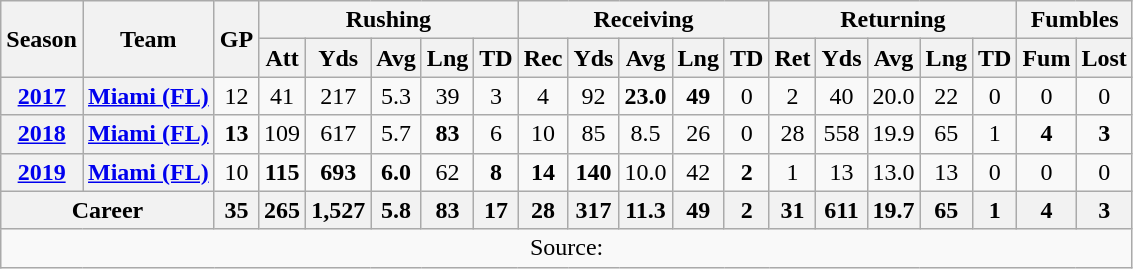<table class=wikitable style="text-align:center;">
<tr>
<th rowspan="2">Season</th>
<th rowspan="2">Team</th>
<th rowspan="2">GP</th>
<th colspan="5">Rushing</th>
<th colspan="5">Receiving</th>
<th colspan="5">Returning</th>
<th colspan="2">Fumbles</th>
</tr>
<tr>
<th>Att</th>
<th>Yds</th>
<th>Avg</th>
<th>Lng</th>
<th>TD</th>
<th>Rec</th>
<th>Yds</th>
<th>Avg</th>
<th>Lng</th>
<th>TD</th>
<th>Ret</th>
<th>Yds</th>
<th>Avg</th>
<th>Lng</th>
<th>TD</th>
<th>Fum</th>
<th>Lost</th>
</tr>
<tr>
<th><a href='#'>2017</a></th>
<th><a href='#'>Miami (FL)</a></th>
<td>12</td>
<td>41</td>
<td>217</td>
<td>5.3</td>
<td>39</td>
<td>3</td>
<td>4</td>
<td>92</td>
<td><strong>23.0</strong></td>
<td><strong>49</strong></td>
<td>0</td>
<td>2</td>
<td>40</td>
<td>20.0</td>
<td>22</td>
<td>0</td>
<td>0</td>
<td>0</td>
</tr>
<tr>
<th><a href='#'>2018</a></th>
<th><a href='#'>Miami (FL)</a></th>
<td><strong>13</strong></td>
<td>109</td>
<td>617</td>
<td>5.7</td>
<td><strong>83</strong></td>
<td>6</td>
<td>10</td>
<td>85</td>
<td>8.5</td>
<td>26</td>
<td>0</td>
<td>28</td>
<td>558</td>
<td>19.9</td>
<td>65</td>
<td>1</td>
<td><strong>4</strong></td>
<td><strong>3</strong></td>
</tr>
<tr>
<th><a href='#'>2019</a></th>
<th><a href='#'>Miami (FL)</a></th>
<td>10</td>
<td><strong>115</strong></td>
<td><strong>693</strong></td>
<td><strong>6.0</strong></td>
<td>62</td>
<td><strong>8</strong></td>
<td><strong>14</strong></td>
<td><strong>140</strong></td>
<td>10.0</td>
<td>42</td>
<td><strong>2</strong></td>
<td>1</td>
<td>13</td>
<td>13.0</td>
<td>13</td>
<td>0</td>
<td>0</td>
<td>0</td>
</tr>
<tr>
<th colspan="2">Career</th>
<th>35</th>
<th>265</th>
<th>1,527</th>
<th>5.8</th>
<th>83</th>
<th>17</th>
<th>28</th>
<th>317</th>
<th>11.3</th>
<th>49</th>
<th>2</th>
<th>31</th>
<th>611</th>
<th>19.7</th>
<th>65</th>
<th>1</th>
<th>4</th>
<th>3</th>
</tr>
<tr>
<td colspan="20">Source: </td>
</tr>
</table>
